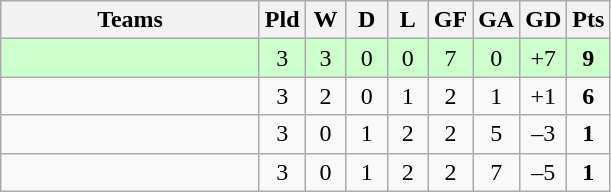<table class="wikitable" style="text-align: center;">
<tr>
<th width=165>Teams</th>
<th width=20>Pld</th>
<th width=20>W</th>
<th width=20>D</th>
<th width=20>L</th>
<th width=20>GF</th>
<th width=20>GA</th>
<th width=20>GD</th>
<th width=20>Pts</th>
</tr>
<tr align=center style="background:#ccffcc;">
<td style="text-align:left;"></td>
<td>3</td>
<td>3</td>
<td>0</td>
<td>0</td>
<td>7</td>
<td>0</td>
<td>+7</td>
<td><strong>9</strong></td>
</tr>
<tr align=center>
<td style="text-align:left;"></td>
<td>3</td>
<td>2</td>
<td>0</td>
<td>1</td>
<td>2</td>
<td>1</td>
<td>+1</td>
<td><strong>6</strong></td>
</tr>
<tr align=center>
<td style="text-align:left;"></td>
<td>3</td>
<td>0</td>
<td>1</td>
<td>2</td>
<td>2</td>
<td>5</td>
<td>–3</td>
<td><strong>1</strong></td>
</tr>
<tr align=center>
<td style="text-align:left;"></td>
<td>3</td>
<td>0</td>
<td>1</td>
<td>2</td>
<td>2</td>
<td>7</td>
<td>–5</td>
<td><strong>1</strong></td>
</tr>
</table>
